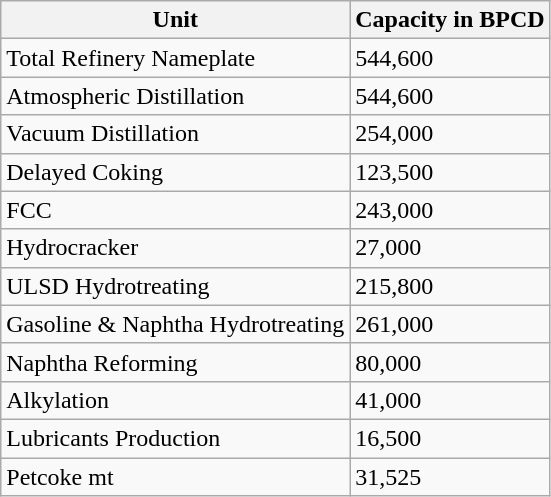<table class="wikitable">
<tr>
<th>Unit</th>
<th>Capacity in BPCD</th>
</tr>
<tr>
<td>Total Refinery Nameplate</td>
<td>544,600</td>
</tr>
<tr>
<td>Atmospheric Distillation</td>
<td>544,600</td>
</tr>
<tr>
<td>Vacuum Distillation</td>
<td>254,000</td>
</tr>
<tr>
<td>Delayed Coking</td>
<td>123,500</td>
</tr>
<tr>
<td>FCC</td>
<td>243,000</td>
</tr>
<tr>
<td>Hydrocracker</td>
<td>27,000</td>
</tr>
<tr>
<td>ULSD Hydrotreating</td>
<td>215,800</td>
</tr>
<tr>
<td>Gasoline & Naphtha Hydrotreating</td>
<td>261,000</td>
</tr>
<tr>
<td>Naphtha Reforming</td>
<td>80,000</td>
</tr>
<tr>
<td>Alkylation</td>
<td>41,000</td>
</tr>
<tr>
<td>Lubricants Production</td>
<td>16,500</td>
</tr>
<tr>
<td>Petcoke mt</td>
<td>31,525</td>
</tr>
</table>
